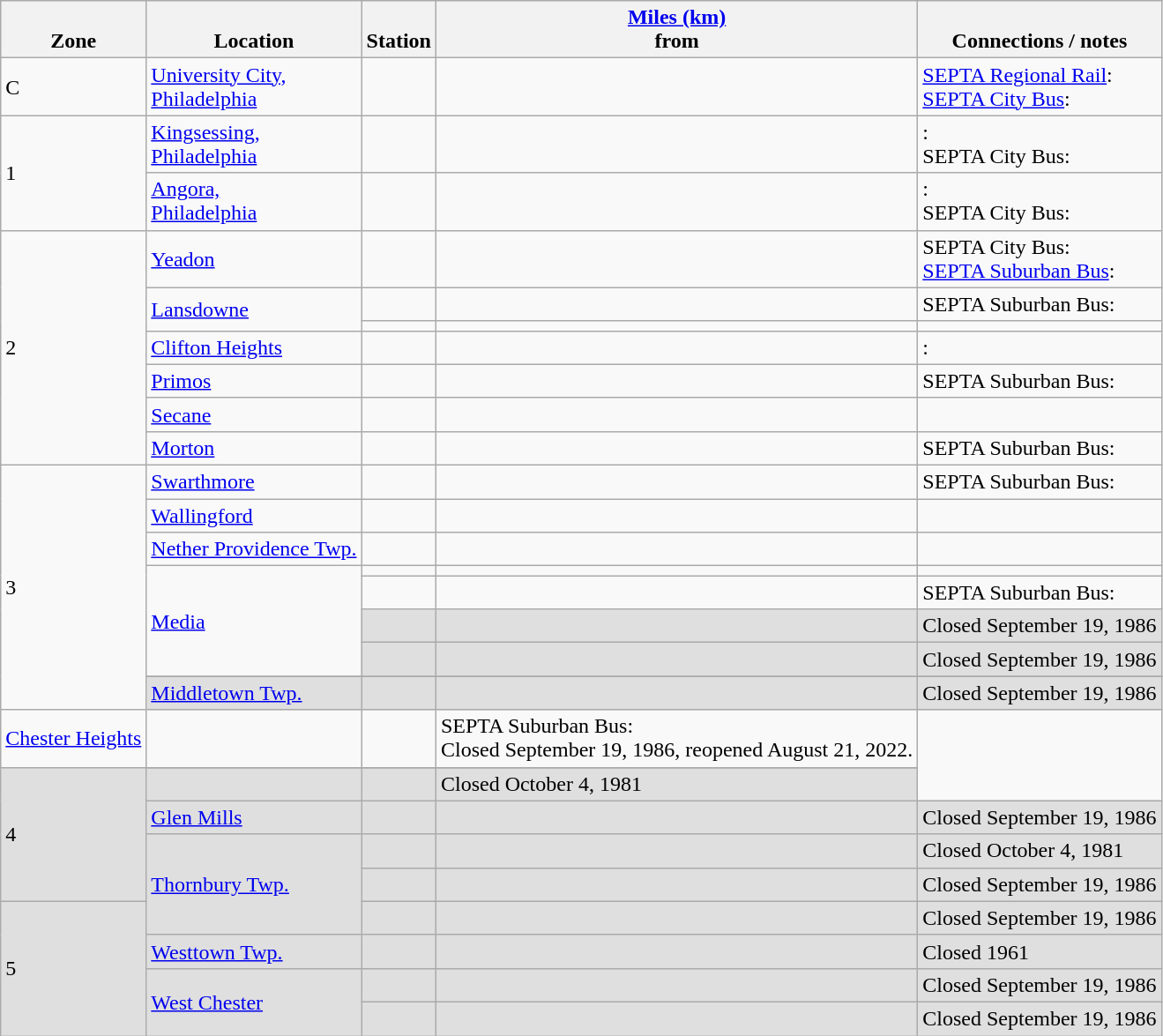<table class="wikitable">
<tr style="vertical-align:bottom;"|>
<th>Zone</th>
<th>Location</th>
<th>Station</th>
<th><a href='#'>Miles (km)</a><br>from<br></th>
<th class="nowrap">Connections / notes</th>
</tr>
<tr>
<td>C</td>
<td><a href='#'>University City,<br>Philadelphia</a></td>
<td> </td>
<td></td>
<td> <a href='#'>SEPTA Regional Rail</a>:     <br> <a href='#'>SEPTA City Bus</a>: </td>
</tr>
<tr>
<td rowspan=2>1</td>
<td><a href='#'>Kingsessing,<br>Philadelphia</a></td>
<td> </td>
<td></td>
<td>: <br> SEPTA City Bus: </td>
</tr>
<tr>
<td><a href='#'>Angora,<br>Philadelphia</a></td>
<td></td>
<td></td>
<td>: <br> SEPTA City Bus: </td>
</tr>
<tr>
<td rowspan=7>2</td>
<td><a href='#'>Yeadon</a></td>
<td></td>
<td></td>
<td> SEPTA City Bus: <br> <a href='#'>SEPTA Suburban Bus</a>: </td>
</tr>
<tr>
<td rowspan=2><a href='#'>Lansdowne</a></td>
<td></td>
<td></td>
<td> SEPTA Suburban Bus: </td>
</tr>
<tr>
<td></td>
<td></td>
<td></td>
</tr>
<tr>
<td><a href='#'>Clifton Heights</a></td>
<td></td>
<td></td>
<td>: </td>
</tr>
<tr>
<td><a href='#'>Primos</a></td>
<td> </td>
<td></td>
<td> SEPTA Suburban Bus: </td>
</tr>
<tr>
<td><a href='#'>Secane</a></td>
<td> </td>
<td></td>
<td></td>
</tr>
<tr>
<td><a href='#'>Morton</a></td>
<td> </td>
<td></td>
<td> SEPTA Suburban Bus: </td>
</tr>
<tr>
<td rowspan=9>3</td>
<td><a href='#'>Swarthmore</a></td>
<td> </td>
<td></td>
<td> SEPTA Suburban Bus: </td>
</tr>
<tr>
<td><a href='#'>Wallingford</a></td>
<td></td>
<td></td>
<td></td>
</tr>
<tr>
<td><a href='#'>Nether Providence Twp.</a></td>
<td></td>
<td></td>
<td></td>
</tr>
<tr>
<td rowspan=4><a href='#'>Media</a></td>
<td> </td>
<td></td>
<td></td>
</tr>
<tr>
<td> </td>
<td></td>
<td> SEPTA Suburban Bus: </td>
</tr>
<tr bgcolor=dfdfdf>
<td></td>
<td></td>
<td>Closed September 19, 1986</td>
</tr>
<tr bgcolor=dfdfdf>
<td></td>
<td></td>
<td>Closed September 19, 1986</td>
</tr>
<tr>
</tr>
<tr bgcolor=dfdfdf>
<td><a href='#'>Middletown Twp.</a></td>
<td></td>
<td></td>
<td>Closed September 19, 1986</td>
</tr>
<tr>
<td rowspan=2><a href='#'>Chester Heights</a></td>
<td> </td>
<td></td>
<td> SEPTA Suburban Bus: <br>Closed September 19, 1986, reopened August 21, 2022.</td>
</tr>
<tr>
</tr>
<tr bgcolor=dfdfdf>
<td rowspan=4>4</td>
<td></td>
<td></td>
<td>Closed October 4, 1981</td>
</tr>
<tr bgcolor=dfdfdf>
<td><a href='#'>Glen Mills</a></td>
<td></td>
<td></td>
<td>Closed September 19, 1986</td>
</tr>
<tr bgcolor=dfdfdf>
<td rowspan=3><a href='#'>Thornbury Twp.</a></td>
<td></td>
<td></td>
<td>Closed October 4, 1981</td>
</tr>
<tr bgcolor=dfdfdf>
<td></td>
<td></td>
<td>Closed September 19, 1986</td>
</tr>
<tr bgcolor=dfdfdf>
<td rowspan="7">5</td>
<td></td>
<td></td>
<td>Closed September 19, 1986</td>
</tr>
<tr bgcolor=dfdfdf>
<td><a href='#'>Westtown Twp.</a></td>
<td></td>
<td></td>
<td>Closed 1961</td>
</tr>
<tr bgcolor=dfdfdf>
<td rowspan=2><a href='#'>West Chester</a></td>
<td></td>
<td></td>
<td>Closed September 19, 1986</td>
</tr>
<tr bgcolor=dfdfdf>
<td></td>
<td></td>
<td>Closed September 19, 1986</td>
</tr>
</table>
